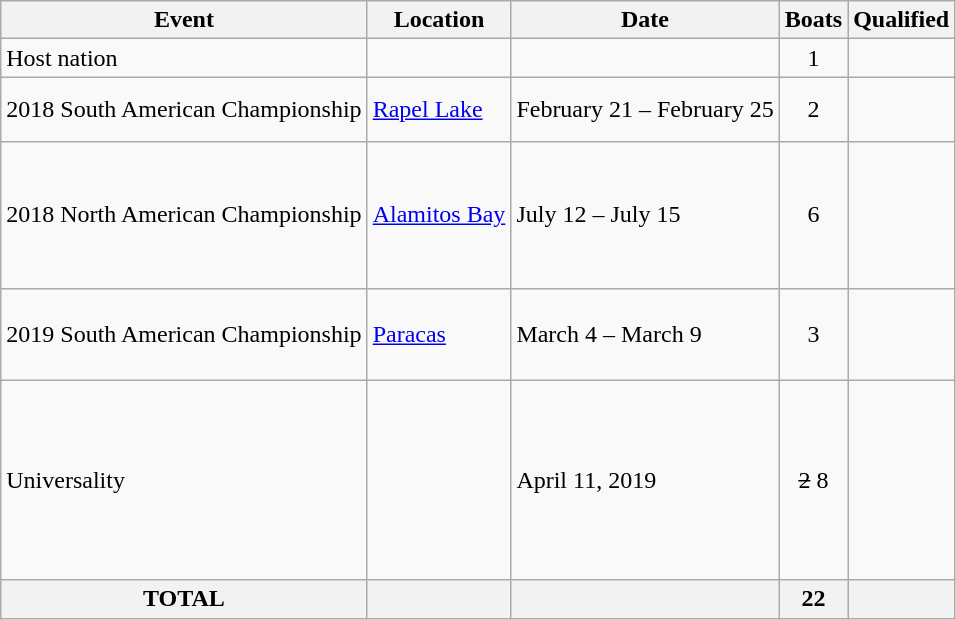<table class="wikitable">
<tr>
<th>Event</th>
<th>Location</th>
<th>Date</th>
<th>Boats</th>
<th>Qualified</th>
</tr>
<tr>
<td>Host nation</td>
<td></td>
<td></td>
<td align="center">1</td>
<td></td>
</tr>
<tr>
<td>2018 South American Championship</td>
<td> <a href='#'>Rapel Lake</a></td>
<td>February 21 – February 25</td>
<td align="center">2</td>
<td><br><br></td>
</tr>
<tr>
<td>2018 North American Championship</td>
<td> <a href='#'>Alamitos Bay</a></td>
<td>July 12 – July 15</td>
<td align="center">6</td>
<td><br><br><br><br><br></td>
</tr>
<tr>
<td>2019 South American Championship</td>
<td> <a href='#'>Paracas</a></td>
<td>March 4 – March 9</td>
<td align="center">3</td>
<td><br><br><br></td>
</tr>
<tr>
<td>Universality</td>
<td></td>
<td>April 11, 2019</td>
<td align="center"><s>2</s> 8</td>
<td><br><br><br><br><br><br><br></td>
</tr>
<tr>
<th>TOTAL</th>
<th></th>
<th></th>
<th>22</th>
<th></th>
</tr>
</table>
